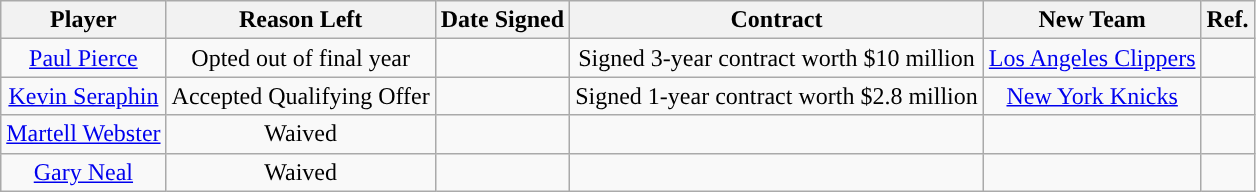<table class="wikitable sortable sortable">
<tr>
<th>Player</th>
<th>Reason Left</th>
<th>Date Signed</th>
<th>Contract</th>
<th>New Team</th>
<th>Ref.</th>
</tr>
<tr style="text-align: center">
<td><a href='#'>Paul Pierce</a></td>
<td>Opted out of final year</td>
<td></td>
<td>Signed 3-year contract worth $10 million</td>
<td><a href='#'>Los Angeles Clippers</a></td>
<td></td>
</tr>
<tr style="text-align: center">
<td><a href='#'>Kevin Seraphin</a></td>
<td>Accepted Qualifying Offer</td>
<td></td>
<td>Signed 1-year contract worth $2.8 million</td>
<td><a href='#'>New York Knicks</a></td>
<td></td>
</tr>
<tr style="text-align: center">
<td><a href='#'>Martell Webster</a></td>
<td>Waived</td>
<td></td>
<td></td>
<td></td>
<td></td>
</tr>
<tr style="text-align: center">
<td><a href='#'>Gary Neal</a></td>
<td>Waived</td>
<td></td>
<td></td>
<td></td>
<td></td>
</tr>
</table>
